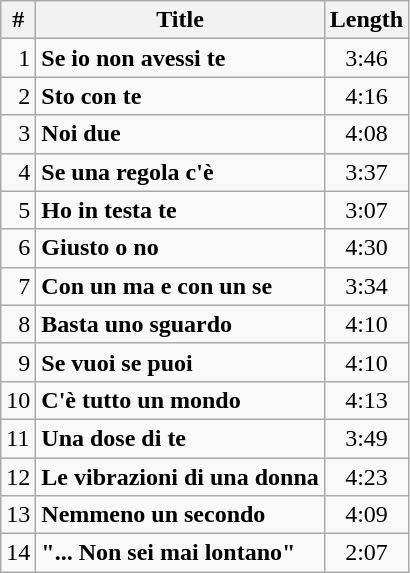<table class="wikitable">
<tr>
<th>#</th>
<th>Title</th>
<th>Length</th>
</tr>
<tr>
<td align="right">1</td>
<td align="left"><strong>Se io non avessi te</strong></td>
<td align="center">3:46</td>
</tr>
<tr>
<td align="right">2</td>
<td align="left"><strong>Sto con te</strong></td>
<td align="center">4:16</td>
</tr>
<tr>
<td align="right">3</td>
<td align="left"><strong>Noi due</strong></td>
<td align="center">4:08</td>
</tr>
<tr>
<td align="right">4</td>
<td align="left"><strong>Se una regola c'è</strong></td>
<td align="center">3:37</td>
</tr>
<tr>
<td align="right">5</td>
<td align="left"><strong>Ho in testa te</strong></td>
<td align="center">3:07</td>
</tr>
<tr>
<td align="right">6</td>
<td align="left"><strong>Giusto o no</strong></td>
<td align="center">4:30</td>
</tr>
<tr>
<td align="right">7</td>
<td align="left"><strong>Con un ma e con un se</strong></td>
<td align="center">3:34</td>
</tr>
<tr>
<td align="right">8</td>
<td align="left"><strong>Basta uno sguardo</strong></td>
<td align="center">4:10</td>
</tr>
<tr>
<td align="right">9</td>
<td align="left"><strong>Se vuoi se puoi</strong></td>
<td align="center">4:10</td>
</tr>
<tr>
<td>10</td>
<td align="left"><strong>C'è tutto un mondo</strong></td>
<td align="center">4:13</td>
</tr>
<tr>
<td>11</td>
<td align="left"><strong>Una dose di te</strong></td>
<td align="center">3:49</td>
</tr>
<tr>
<td>12</td>
<td align="left"><strong>Le vibrazioni di una donna</strong></td>
<td align="center">4:23</td>
</tr>
<tr>
<td>13</td>
<td align="left"><strong>Nemmeno un secondo</strong></td>
<td align="center">4:09</td>
</tr>
<tr>
<td>14</td>
<td align="left"><strong>"... Non sei mai lontano"</strong></td>
<td align="center">2:07</td>
</tr>
</table>
